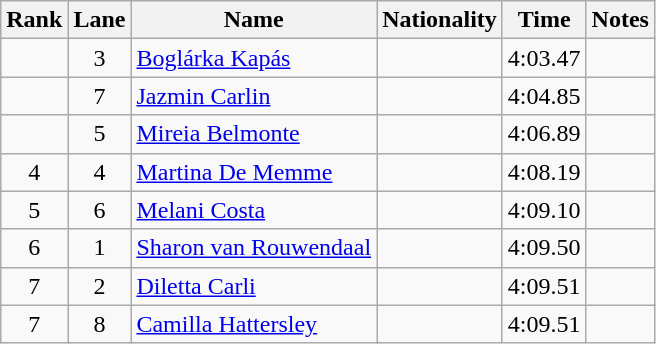<table class="wikitable sortable" style="text-align:center">
<tr>
<th>Rank</th>
<th>Lane</th>
<th>Name</th>
<th>Nationality</th>
<th>Time</th>
<th>Notes</th>
</tr>
<tr>
<td></td>
<td>3</td>
<td align=left><a href='#'>Boglárka Kapás</a></td>
<td align=left></td>
<td>4:03.47</td>
<td></td>
</tr>
<tr>
<td></td>
<td>7</td>
<td align=left><a href='#'>Jazmin Carlin</a></td>
<td align=left></td>
<td>4:04.85</td>
<td></td>
</tr>
<tr>
<td></td>
<td>5</td>
<td align=left><a href='#'>Mireia Belmonte</a></td>
<td align=left></td>
<td>4:06.89</td>
<td></td>
</tr>
<tr>
<td>4</td>
<td>4</td>
<td align=left><a href='#'>Martina De Memme</a></td>
<td align=left></td>
<td>4:08.19</td>
<td></td>
</tr>
<tr>
<td>5</td>
<td>6</td>
<td align=left><a href='#'>Melani Costa</a></td>
<td align=left></td>
<td>4:09.10</td>
<td></td>
</tr>
<tr>
<td>6</td>
<td>1</td>
<td align=left><a href='#'>Sharon van Rouwendaal</a></td>
<td align=left></td>
<td>4:09.50</td>
<td></td>
</tr>
<tr>
<td>7</td>
<td>2</td>
<td align=left><a href='#'>Diletta Carli</a></td>
<td align=left></td>
<td>4:09.51</td>
<td></td>
</tr>
<tr>
<td>7</td>
<td>8</td>
<td align=left><a href='#'>Camilla Hattersley</a></td>
<td align=left></td>
<td>4:09.51</td>
<td></td>
</tr>
</table>
